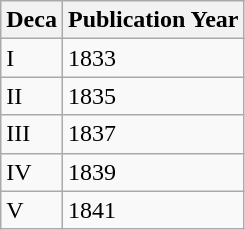<table class="wikitable">
<tr>
<th>Deca</th>
<th>Publication Year</th>
</tr>
<tr>
<td>I</td>
<td>1833</td>
</tr>
<tr>
<td>II</td>
<td>1835</td>
</tr>
<tr>
<td>III</td>
<td>1837</td>
</tr>
<tr>
<td>IV</td>
<td>1839</td>
</tr>
<tr>
<td>V</td>
<td>1841</td>
</tr>
</table>
